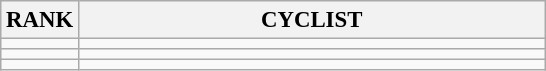<table class="wikitable" style="font-size:95%;">
<tr>
<th>RANK</th>
<th align="left" style="width: 20em">CYCLIST</th>
</tr>
<tr>
<td align="center"></td>
<td></td>
</tr>
<tr>
<td align="center"></td>
<td></td>
</tr>
<tr>
<td align="center"></td>
<td></td>
</tr>
</table>
